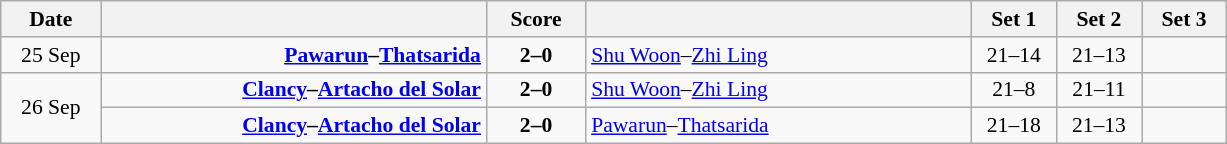<table class="wikitable" style="text-align: center; font-size:90% ">
<tr>
<th width="60">Date</th>
<th align="right" width="250"></th>
<th width="60">Score</th>
<th align="left" width="250"></th>
<th width="50">Set 1</th>
<th width="50">Set 2</th>
<th width="50">Set 3</th>
</tr>
<tr>
<td>25 Sep</td>
<td align=right><strong><a href='#'>Pawarun</a>–<a href='#'>Thatsarida</a> </strong></td>
<td align=center><strong>2–0</strong></td>
<td align=left> <a href='#'>Shu Woon</a>–<a href='#'>Zhi Ling</a></td>
<td>21–14</td>
<td>21–13</td>
<td></td>
</tr>
<tr>
<td rowspan=2>26 Sep</td>
<td align=right><strong><a href='#'>Clancy</a>–<a href='#'>Artacho del Solar</a> </strong></td>
<td align=center><strong>2–0</strong></td>
<td align=left> <a href='#'>Shu Woon</a>–<a href='#'>Zhi Ling</a></td>
<td>21–8</td>
<td>21–11</td>
<td></td>
</tr>
<tr>
<td align=right><strong><a href='#'>Clancy</a>–<a href='#'>Artacho del Solar</a> </strong></td>
<td align=center><strong>2–0</strong></td>
<td align=left> <a href='#'>Pawarun</a>–<a href='#'>Thatsarida</a></td>
<td>21–18</td>
<td>21–13</td>
<td></td>
</tr>
</table>
